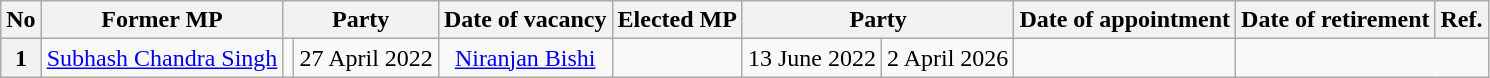<table class="wikitable">
<tr>
<th>No</th>
<th>Former MP</th>
<th colspan="2">Party</th>
<th>Date of vacancy</th>
<th>Elected MP</th>
<th colspan="2">Party</th>
<th><strong>Date of appointment</strong></th>
<th>Date of retirement</th>
<th>Ref.</th>
</tr>
<tr style="text-align:center;">
<th>1</th>
<td><a href='#'>Subhash Chandra Singh</a></td>
<td></td>
<td>27 April 2022</td>
<td><a href='#'>Niranjan Bishi</a></td>
<td></td>
<td>13 June 2022</td>
<td>2 April 2026</td>
<td></td>
</tr>
</table>
